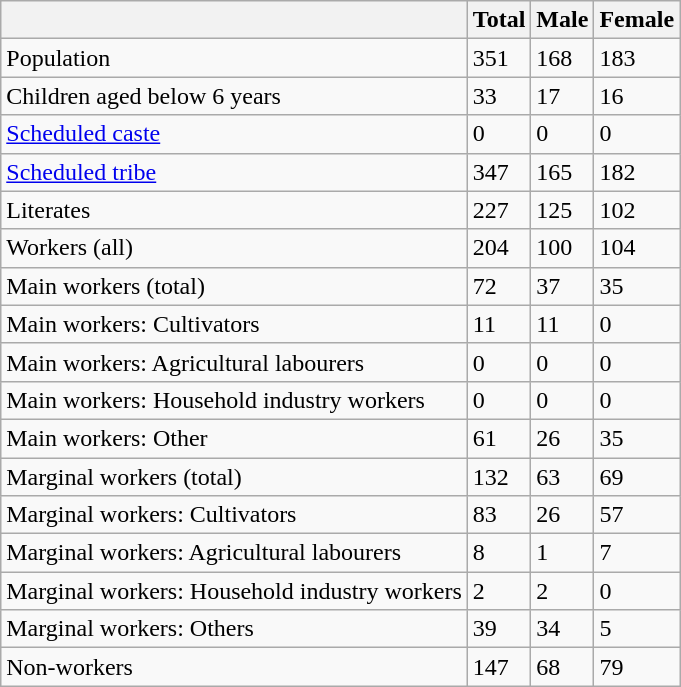<table class="wikitable sortable">
<tr>
<th></th>
<th>Total</th>
<th>Male</th>
<th>Female</th>
</tr>
<tr>
<td>Population</td>
<td>351</td>
<td>168</td>
<td>183</td>
</tr>
<tr>
<td>Children aged below 6 years</td>
<td>33</td>
<td>17</td>
<td>16</td>
</tr>
<tr>
<td><a href='#'>Scheduled caste</a></td>
<td>0</td>
<td>0</td>
<td>0</td>
</tr>
<tr>
<td><a href='#'>Scheduled tribe</a></td>
<td>347</td>
<td>165</td>
<td>182</td>
</tr>
<tr>
<td>Literates</td>
<td>227</td>
<td>125</td>
<td>102</td>
</tr>
<tr>
<td>Workers (all)</td>
<td>204</td>
<td>100</td>
<td>104</td>
</tr>
<tr>
<td>Main workers (total)</td>
<td>72</td>
<td>37</td>
<td>35</td>
</tr>
<tr>
<td>Main workers: Cultivators</td>
<td>11</td>
<td>11</td>
<td>0</td>
</tr>
<tr>
<td>Main workers: Agricultural labourers</td>
<td>0</td>
<td>0</td>
<td>0</td>
</tr>
<tr>
<td>Main workers: Household industry workers</td>
<td>0</td>
<td>0</td>
<td>0</td>
</tr>
<tr>
<td>Main workers: Other</td>
<td>61</td>
<td>26</td>
<td>35</td>
</tr>
<tr>
<td>Marginal workers (total)</td>
<td>132</td>
<td>63</td>
<td>69</td>
</tr>
<tr>
<td>Marginal workers: Cultivators</td>
<td>83</td>
<td>26</td>
<td>57</td>
</tr>
<tr>
<td>Marginal workers: Agricultural labourers</td>
<td>8</td>
<td>1</td>
<td>7</td>
</tr>
<tr>
<td>Marginal workers: Household industry workers</td>
<td>2</td>
<td>2</td>
<td>0</td>
</tr>
<tr>
<td>Marginal workers: Others</td>
<td>39</td>
<td>34</td>
<td>5</td>
</tr>
<tr>
<td>Non-workers</td>
<td>147</td>
<td>68</td>
<td>79</td>
</tr>
</table>
